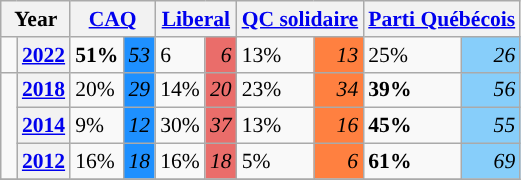<table class="wikitable" style="width:400; font-size:90%; margin-left:1em;">
<tr>
<th colspan="2" scope="col">Year</th>
<th colspan="2" scope="col"><a href='#'>CAQ</a></th>
<th colspan="2" scope="col"><a href='#'>Liberal</a></th>
<th colspan="2" scope="col"><a href='#'>QC solidaire</a></th>
<th colspan="2" scope="col"><a href='#'>Parti Québécois</a></th>
</tr>
<tr>
<td style="width: 0.25em; background-color: "></td>
<th><a href='#'>2022</a></th>
<td><strong>51%</strong></td>
<td style="text-align:right; background:#1E90FF;"><em>53</em></td>
<td>6</td>
<td style="text-align:right; background:#EA6D6A;"><em>6</em></td>
<td>13%</td>
<td style="text-align:right; background:#FF8040;"><em>13</em></td>
<td>25%</td>
<td style="text-align:right; background:#87CEFA;"><em>26</em></td>
</tr>
<tr>
<td rowspan="3" style="width: 0.25em; background-color: "></td>
<th><a href='#'>2018</a></th>
<td>20%</td>
<td style="text-align:right; background:#1E90FF;"><em>29</em></td>
<td>14%</td>
<td style="text-align:right; background:#EA6D6A;"><em>20</em></td>
<td>23%</td>
<td style="text-align:right; background:#FF8040;"><em>34</em></td>
<td><strong>39%</strong></td>
<td style="text-align:right; background:#87CEFA;"><em>56</em></td>
</tr>
<tr>
<th><a href='#'>2014</a></th>
<td>9%</td>
<td style="text-align:right; background:#1E90FF;"><em>12</em></td>
<td>30%</td>
<td style="text-align:right; background:#EA6D6A;"><em>37</em></td>
<td>13%</td>
<td style="text-align:right; background:#FF8040;"><em>16</em></td>
<td><strong>45%</strong></td>
<td style="text-align:right; background:#87CEFA;"><em>55</em></td>
</tr>
<tr>
<th><a href='#'>2012</a></th>
<td>16%</td>
<td style="text-align:right; background:#1E90FF;"><em>18</em></td>
<td>16%</td>
<td style="text-align:right; background:#EA6D6A;"><em>18</em></td>
<td>5%</td>
<td style="text-align:right; background:#FF8040;"><em>6</em></td>
<td><strong>61%</strong></td>
<td style="text-align:right; background:#87CEFA;"><em>69</em></td>
</tr>
<tr>
</tr>
</table>
